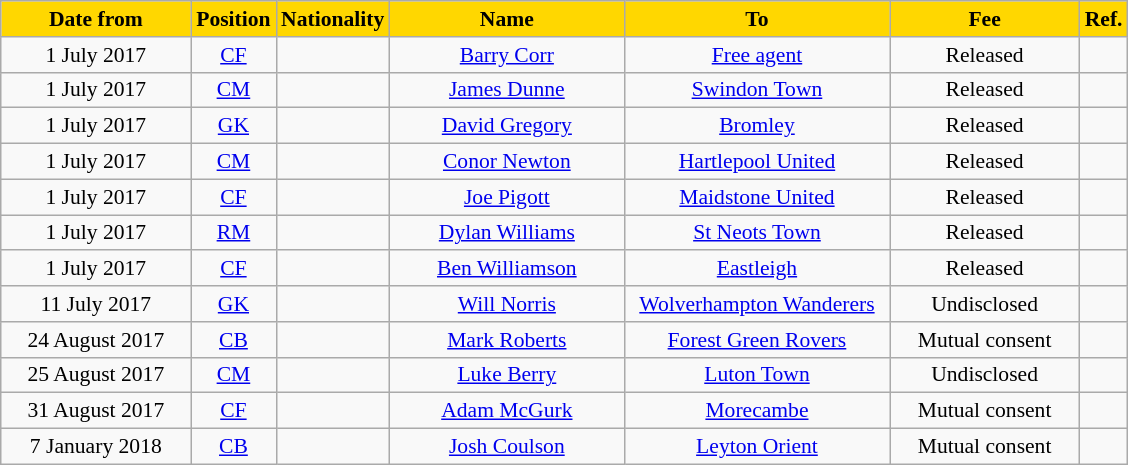<table class="wikitable"  style="text-align:center; font-size:90%; ">
<tr>
<th style="background:#FFD700; color:black; width:120px;">Date from</th>
<th style="background:#FFD700; color:black; width:50px;">Position</th>
<th style="background:#FFD700; color:black; width:50px;">Nationality</th>
<th style="background:#FFD700; color:black; width:150px;">Name</th>
<th style="background:#FFD700; color:black; width:170px;">To</th>
<th style="background:#FFD700; color:black; width:120px;">Fee</th>
<th style="background:#FFD700; color:black; width:25px;">Ref.</th>
</tr>
<tr>
<td>1 July 2017</td>
<td><a href='#'>CF</a></td>
<td></td>
<td><a href='#'>Barry Corr</a></td>
<td><a href='#'>Free agent</a></td>
<td>Released</td>
<td></td>
</tr>
<tr>
<td>1 July 2017</td>
<td><a href='#'>CM</a></td>
<td></td>
<td><a href='#'>James Dunne</a></td>
<td><a href='#'>Swindon Town</a></td>
<td>Released</td>
<td></td>
</tr>
<tr>
<td>1 July 2017</td>
<td><a href='#'>GK</a></td>
<td></td>
<td><a href='#'>David Gregory</a></td>
<td><a href='#'>Bromley</a></td>
<td>Released</td>
<td></td>
</tr>
<tr>
<td>1 July 2017</td>
<td><a href='#'>CM</a></td>
<td></td>
<td><a href='#'>Conor Newton</a></td>
<td><a href='#'>Hartlepool United</a></td>
<td>Released</td>
<td></td>
</tr>
<tr>
<td>1 July 2017</td>
<td><a href='#'>CF</a></td>
<td></td>
<td><a href='#'>Joe Pigott</a></td>
<td><a href='#'>Maidstone United</a></td>
<td>Released</td>
<td></td>
</tr>
<tr>
<td>1 July 2017</td>
<td><a href='#'>RM</a></td>
<td></td>
<td><a href='#'>Dylan Williams</a></td>
<td><a href='#'>St Neots Town</a></td>
<td>Released</td>
<td></td>
</tr>
<tr>
<td>1 July 2017</td>
<td><a href='#'>CF</a></td>
<td></td>
<td><a href='#'>Ben Williamson</a></td>
<td><a href='#'>Eastleigh</a></td>
<td>Released</td>
<td></td>
</tr>
<tr>
<td>11 July 2017</td>
<td><a href='#'>GK</a></td>
<td></td>
<td><a href='#'>Will Norris</a></td>
<td><a href='#'>Wolverhampton Wanderers</a></td>
<td>Undisclosed</td>
<td></td>
</tr>
<tr>
<td>24 August 2017</td>
<td><a href='#'>CB</a></td>
<td></td>
<td><a href='#'>Mark Roberts</a></td>
<td><a href='#'>Forest Green Rovers</a></td>
<td>Mutual consent</td>
<td></td>
</tr>
<tr>
<td>25 August 2017</td>
<td><a href='#'>CM</a></td>
<td></td>
<td><a href='#'>Luke Berry</a></td>
<td><a href='#'>Luton Town</a></td>
<td>Undisclosed</td>
<td></td>
</tr>
<tr>
<td>31 August 2017</td>
<td><a href='#'>CF</a></td>
<td></td>
<td><a href='#'>Adam McGurk</a></td>
<td><a href='#'>Morecambe</a></td>
<td>Mutual consent</td>
<td></td>
</tr>
<tr>
<td>7 January 2018</td>
<td><a href='#'>CB</a></td>
<td></td>
<td><a href='#'>Josh Coulson</a></td>
<td><a href='#'>Leyton Orient</a></td>
<td>Mutual consent</td>
<td></td>
</tr>
</table>
